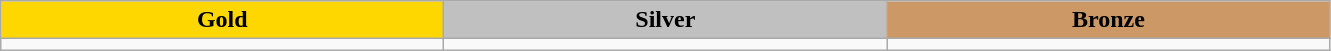<table class="wikitable">
<tr align="center">
<td bgcolor="gold" style="width:18em"><strong>Gold</strong></td>
<td bgcolor="silver" style="width:18em"><strong>Silver</strong></td>
<td bgcolor="CC9966" style="width:18em"><strong>Bronze</strong></td>
</tr>
<tr valign="top">
<td></td>
<td></td>
<td></td>
</tr>
</table>
